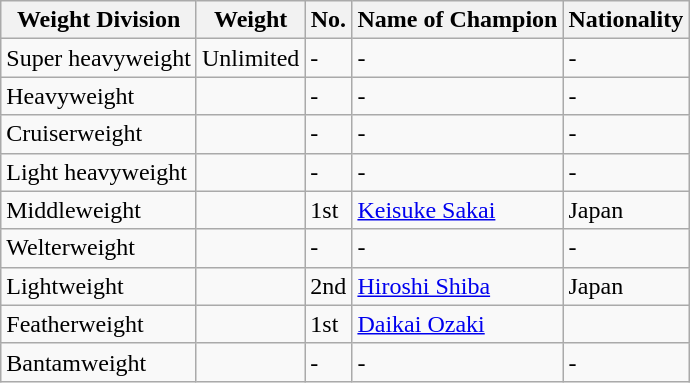<table class="wikitable">
<tr>
<th>Weight Division</th>
<th>Weight</th>
<th>No.</th>
<th>Name of Champion</th>
<th>Nationality</th>
</tr>
<tr>
<td>Super heavyweight</td>
<td>Unlimited</td>
<td>-</td>
<td>-</td>
<td>-</td>
</tr>
<tr>
<td>Heavyweight</td>
<td></td>
<td>-</td>
<td>-</td>
<td>-</td>
</tr>
<tr>
<td>Cruiserweight</td>
<td></td>
<td>-</td>
<td>-</td>
<td>-</td>
</tr>
<tr>
<td>Light heavyweight</td>
<td></td>
<td>-</td>
<td>-</td>
<td>-</td>
</tr>
<tr>
<td>Middleweight</td>
<td></td>
<td>1st</td>
<td><a href='#'>Keisuke Sakai</a></td>
<td>Japan</td>
</tr>
<tr>
<td>Welterweight</td>
<td></td>
<td>-</td>
<td>-</td>
<td>-</td>
</tr>
<tr>
<td>Lightweight</td>
<td></td>
<td>2nd</td>
<td><a href='#'>Hiroshi Shiba</a></td>
<td>Japan</td>
</tr>
<tr>
<td>Featherweight</td>
<td></td>
<td>1st</td>
<td><a href='#'>Daikai Ozaki</a></td>
<td></td>
</tr>
<tr>
<td>Bantamweight</td>
<td></td>
<td>-</td>
<td>-</td>
<td>-</td>
</tr>
</table>
